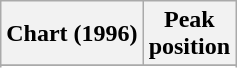<table class="wikitable sortable plainrowheaders" style="text-align:center;">
<tr>
<th scope="col">Chart (1996)</th>
<th scope="col">Peak<br>position</th>
</tr>
<tr>
</tr>
<tr>
</tr>
<tr>
</tr>
<tr>
</tr>
<tr>
</tr>
<tr>
</tr>
<tr>
</tr>
<tr>
</tr>
<tr>
</tr>
<tr>
</tr>
<tr>
</tr>
<tr>
</tr>
<tr>
</tr>
<tr>
</tr>
</table>
